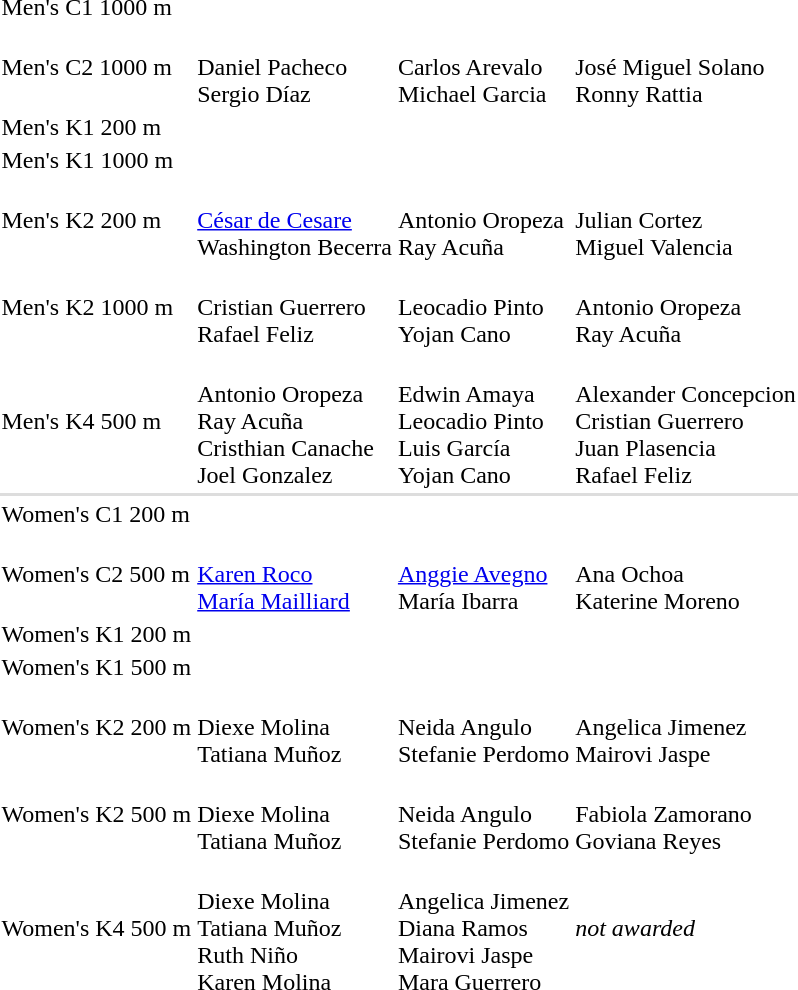<table>
<tr>
<td>Men's C1 1000 m</td>
<td nowrap></td>
<td></td>
<td></td>
</tr>
<tr>
<td>Men's C2 1000 m</td>
<td><br>Daniel Pacheco<br>Sergio Díaz</td>
<td><br>Carlos Arevalo<br>Michael Garcia</td>
<td><br>José Miguel Solano<br>Ronny Rattia</td>
</tr>
<tr>
<td>Men's K1 200 m</td>
<td></td>
<td></td>
<td nowrap></td>
</tr>
<tr>
<td>Men's K1 1000 m</td>
<td></td>
<td nowrap></td>
<td></td>
</tr>
<tr>
<td>Men's K2 200 m</td>
<td nowrap><br><a href='#'>César de Cesare</a><br>Washington Becerra</td>
<td><br>Antonio Oropeza<br>Ray Acuña</td>
<td><br>Julian Cortez<br>Miguel Valencia</td>
</tr>
<tr>
<td>Men's K2 1000 m</td>
<td><br>Cristian Guerrero<br>Rafael Feliz</td>
<td><br>Leocadio Pinto<br>Yojan Cano</td>
<td><br>Antonio Oropeza<br>Ray Acuña</td>
</tr>
<tr>
<td>Men's K4 500 m</td>
<td><br>Antonio Oropeza<br>Ray Acuña<br>Cristhian Canache<br>Joel Gonzalez</td>
<td><br>Edwin Amaya<br>Leocadio Pinto<br>Luis García<br>Yojan Cano</td>
<td nowrap><br>Alexander Concepcion<br>Cristian Guerrero<br>Juan Plasencia<br>Rafael Feliz</td>
</tr>
<tr bgcolor=#dddddd>
<td colspan=4></td>
</tr>
<tr>
<td>Women's C1 200 m</td>
<td></td>
<td nowrap></td>
<td></td>
</tr>
<tr>
<td>Women's C2 500 m</td>
<td><br><a href='#'>Karen Roco</a><br><a href='#'>María Mailliard</a></td>
<td><br><a href='#'>Anggie Avegno</a><br>María Ibarra</td>
<td><br>Ana Ochoa<br>Katerine Moreno</td>
</tr>
<tr>
<td>Women's K1 200 m</td>
<td></td>
<td></td>
<td></td>
</tr>
<tr>
<td>Women's K1 500 m</td>
<td></td>
<td></td>
<td></td>
</tr>
<tr>
<td>Women's K2 200 m</td>
<td><br>Diexe Molina<br>Tatiana Muñoz</td>
<td><br>Neida Angulo<br>Stefanie Perdomo</td>
<td><br>Angelica Jimenez<br>Mairovi Jaspe</td>
</tr>
<tr>
<td>Women's K2 500 m</td>
<td><br>Diexe Molina<br>Tatiana Muñoz</td>
<td><br>Neida Angulo<br>Stefanie Perdomo</td>
<td><br>Fabiola Zamorano<br>Goviana Reyes</td>
</tr>
<tr>
<td>Women's K4 500 m</td>
<td><br>Diexe Molina<br>Tatiana Muñoz<br>Ruth Niño<br>Karen Molina</td>
<td><br>Angelica Jimenez<br>Diana Ramos<br>Mairovi Jaspe<br>Mara Guerrero</td>
<td><em>not awarded</em></td>
</tr>
</table>
